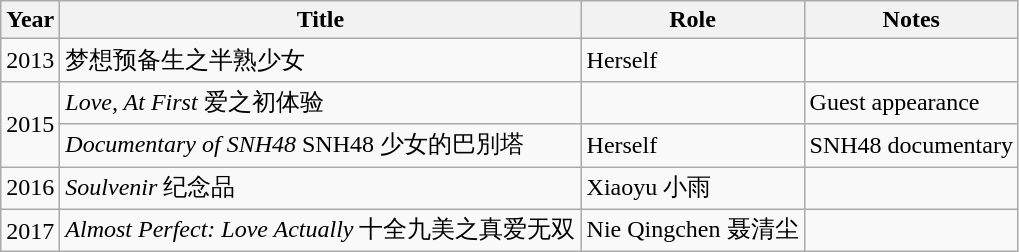<table class="wikitable">
<tr>
<th>Year</th>
<th>Title</th>
<th>Role</th>
<th>Notes</th>
</tr>
<tr>
<td>2013</td>
<td>梦想预备生之半熟少女</td>
<td>Herself</td>
<td></td>
</tr>
<tr>
<td rowspan="2">2015</td>
<td><em>Love, At First</em> 爱之初体验</td>
<td></td>
<td>Guest appearance</td>
</tr>
<tr>
<td><em>Documentary of SNH48</em> SNH48 少女的巴別塔</td>
<td>Herself</td>
<td>SNH48 documentary</td>
</tr>
<tr>
<td>2016</td>
<td><em>Soulvenir</em> 纪念品</td>
<td>Xiaoyu 小雨</td>
<td></td>
</tr>
<tr>
<td>2017</td>
<td><em>Almost Perfect: Love Actually</em> 十全九美之真爱无双</td>
<td>Nie Qingchen 聂清尘</td>
<td></td>
</tr>
</table>
